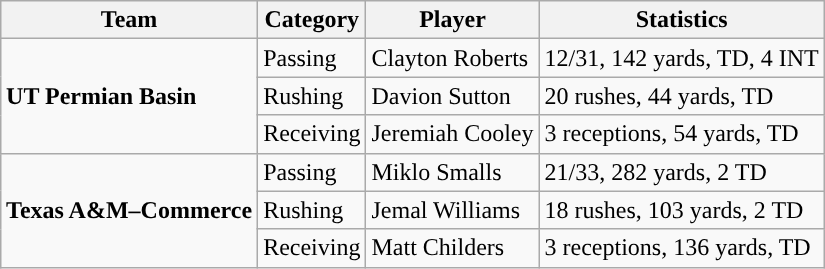<table class="wikitable" style="float: right;">
<tr>
<th>Team</th>
<th>Category</th>
<th>Player</th>
<th>Statistics</th>
</tr>
<tr>
<td rowspan=3><strong>UT Permian Basin</strong></td>
<td>Passing</td>
<td>Clayton Roberts</td>
<td>12/31, 142 yards, TD, 4 INT</td>
</tr>
<tr>
<td>Rushing</td>
<td>Davion Sutton</td>
<td>20 rushes, 44 yards, TD</td>
</tr>
<tr>
<td>Receiving</td>
<td>Jeremiah Cooley</td>
<td>3 receptions, 54 yards, TD</td>
</tr>
<tr>
<td rowspan=3><strong>Texas A&M–Commerce</strong></td>
<td>Passing</td>
<td>Miklo Smalls</td>
<td>21/33, 282 yards, 2 TD</td>
</tr>
<tr>
<td>Rushing</td>
<td>Jemal Williams</td>
<td>18 rushes, 103 yards, 2 TD</td>
</tr>
<tr>
<td>Receiving</td>
<td>Matt Childers</td>
<td>3 receptions, 136 yards, TD</td>
</tr>
</table>
